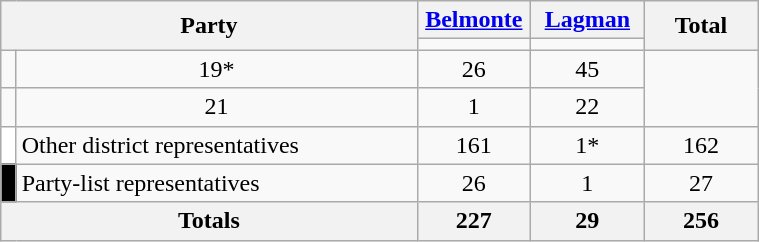<table class=wikitable width=40% style="text-align:center;">
<tr>
<th colspan=2 rowspan=2>Party</th>
<th width=15%><a href='#'>Belmonte</a></th>
<th width=15%><a href='#'>Lagman</a></th>
<th width=15% rowspan=2>Total</th>
</tr>
<tr>
<td></td>
<td></td>
</tr>
<tr>
<td></td>
<td>19*</td>
<td>26</td>
<td>45</td>
</tr>
<tr>
<td></td>
<td>21</td>
<td>1</td>
<td>22</td>
</tr>
<tr>
<td bgcolor=white></td>
<td align=left>Other district representatives</td>
<td>161</td>
<td>1*</td>
<td>162</td>
</tr>
<tr>
<td bgcolor=black></td>
<td align=left>Party-list representatives</td>
<td>26</td>
<td>1</td>
<td>27</td>
</tr>
<tr>
<th colspan=2>Totals</th>
<th>227</th>
<th>29</th>
<th>256</th>
</tr>
</table>
